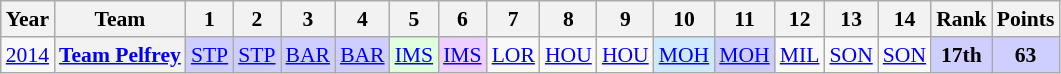<table class="wikitable" style="text-align:center; font-size:90%">
<tr>
<th>Year</th>
<th>Team</th>
<th>1</th>
<th>2</th>
<th>3</th>
<th>4</th>
<th>5</th>
<th>6</th>
<th>7</th>
<th>8</th>
<th>9</th>
<th>10</th>
<th>11</th>
<th>12</th>
<th>13</th>
<th>14</th>
<th>Rank</th>
<th>Points</th>
</tr>
<tr>
<td><a href='#'>2014</a></td>
<th><a href='#'>Team Pelfrey</a></th>
<td style="background:#CFCFFF;"><a href='#'>STP</a><br></td>
<td style="background:#CFCFFF;"><a href='#'>STP</a><br></td>
<td style="background:#CFCFFF;"><a href='#'>BAR</a><br></td>
<td style="background:#CFCFFF;"><a href='#'>BAR</a><br></td>
<td style="background:#DFFFDF;"><a href='#'>IMS</a><br></td>
<td style="background:#EFCFFF;"><a href='#'>IMS</a><br></td>
<td><a href='#'>LOR</a></td>
<td><a href='#'>HOU</a></td>
<td><a href='#'>HOU</a></td>
<td style="background:#CFEAFF;"><a href='#'>MOH</a><br></td>
<td style="background:#CFCFFF;"><a href='#'>MOH</a><br></td>
<td><a href='#'>MIL</a></td>
<td><a href='#'>SON</a></td>
<td><a href='#'>SON</a></td>
<td style="background:#CFCFFF;"><strong>17th</strong></td>
<td style="background:#CFCFFF;"><strong>63</strong></td>
</tr>
</table>
